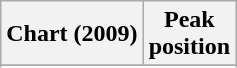<table class="wikitable plainrowheaders">
<tr>
<th>Chart (2009)</th>
<th>Peak<br>position</th>
</tr>
<tr>
</tr>
<tr>
</tr>
</table>
